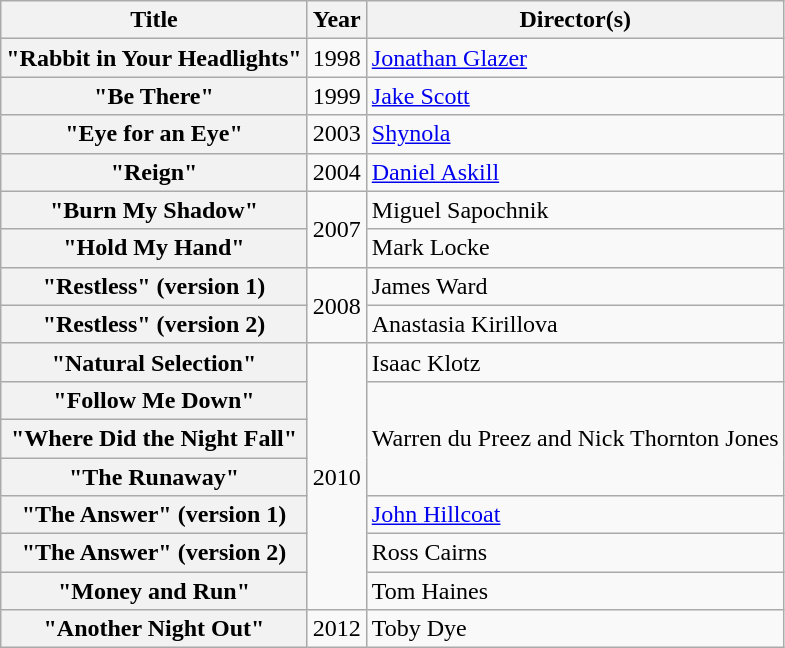<table class="wikitable plainrowheaders">
<tr>
<th scope="col">Title</th>
<th scope="col">Year</th>
<th scope="col">Director(s)</th>
</tr>
<tr>
<th scope="row">"Rabbit in Your Headlights"</th>
<td>1998</td>
<td><a href='#'>Jonathan Glazer</a></td>
</tr>
<tr>
<th scope="row">"Be There"</th>
<td>1999</td>
<td><a href='#'>Jake Scott</a></td>
</tr>
<tr>
<th scope="row">"Eye for an Eye"</th>
<td>2003</td>
<td><a href='#'>Shynola</a></td>
</tr>
<tr>
<th scope="row">"Reign"</th>
<td>2004</td>
<td><a href='#'>Daniel Askill</a></td>
</tr>
<tr>
<th scope="row">"Burn My Shadow"</th>
<td rowspan="2">2007</td>
<td>Miguel Sapochnik</td>
</tr>
<tr>
<th scope="row">"Hold My Hand"</th>
<td>Mark Locke</td>
</tr>
<tr>
<th scope="row">"Restless" (version 1)</th>
<td rowspan="2">2008</td>
<td>James Ward</td>
</tr>
<tr>
<th scope="row">"Restless" (version 2)</th>
<td>Anastasia Kirillova</td>
</tr>
<tr>
<th scope="row">"Natural Selection"</th>
<td rowspan="7">2010</td>
<td>Isaac Klotz</td>
</tr>
<tr>
<th scope="row">"Follow Me Down"</th>
<td rowspan="3">Warren du Preez and Nick Thornton Jones</td>
</tr>
<tr>
<th scope="row">"Where Did the Night Fall"</th>
</tr>
<tr>
<th scope="row">"The Runaway"</th>
</tr>
<tr>
<th scope="row">"The Answer" (version 1)</th>
<td><a href='#'>John Hillcoat</a></td>
</tr>
<tr>
<th scope="row">"The Answer" (version 2)</th>
<td>Ross Cairns</td>
</tr>
<tr>
<th scope="row">"Money and Run"</th>
<td>Tom Haines</td>
</tr>
<tr>
<th scope="row">"Another Night Out"</th>
<td>2012</td>
<td>Toby Dye</td>
</tr>
</table>
